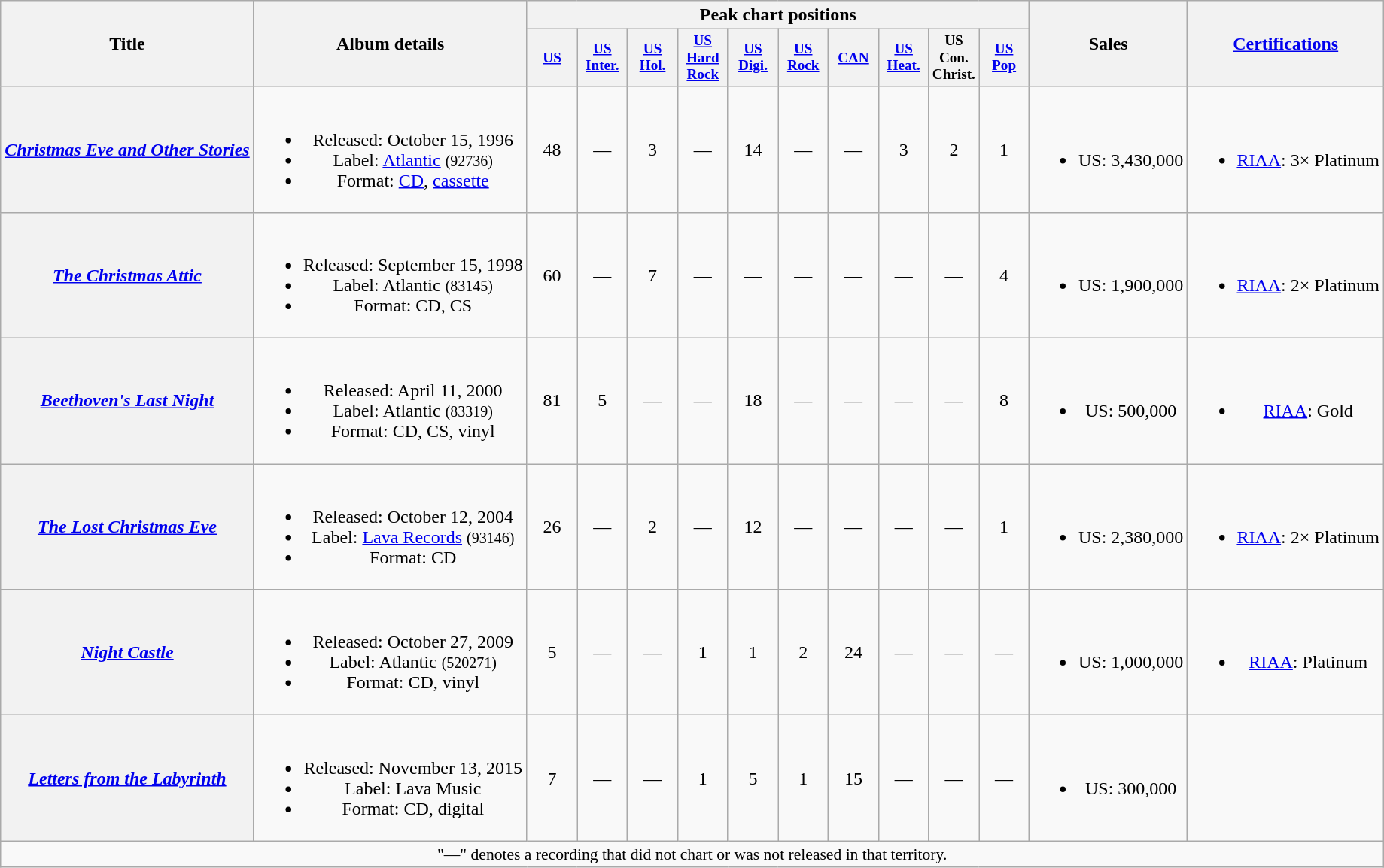<table class="wikitable plainrowheaders" style="text-align:center;" border="1">
<tr>
<th scope="col" rowspan="2">Title</th>
<th scope="col" rowspan="2">Album details</th>
<th scope="col" colspan="10">Peak chart positions</th>
<th scope="col" rowspan="2">Sales</th>
<th scope="col" rowspan="2"><a href='#'>Certifications</a></th>
</tr>
<tr>
<th scope="col" style="width:3em;font-size:80%;"><a href='#'>US</a><br></th>
<th scope="col" style="width:3em;font-size:80%;"><a href='#'>US Inter.</a><br></th>
<th scope="col" style="width:3em;font-size:80%;"><a href='#'>US Hol.</a><br></th>
<th scope="col" style="width:3em;font-size:80%;"><a href='#'>US Hard Rock</a><br></th>
<th scope="col" style="width:3em;font-size:80%;"><a href='#'>US Digi.</a><br></th>
<th scope="col" style="width:3em;font-size:80%;"><a href='#'>US Rock</a><br></th>
<th scope="col" style="width:3em;font-size:80%;"><a href='#'>CAN</a><br></th>
<th scope="col" style="width:3em;font-size:80%;"><a href='#'>US Heat.</a><br></th>
<th scope="col" style="width:3em;font-size:80%;">US Con. Christ.<br></th>
<th scope="col" style="width:3em;font-size:80%;"><a href='#'>US Pop</a><br></th>
</tr>
<tr>
<th scope="row"><em><a href='#'>Christmas Eve and Other Stories</a></em></th>
<td><br><ul><li>Released: October 15, 1996</li><li>Label: <a href='#'>Atlantic</a> <small>(92736)</small></li><li>Format: <a href='#'>CD</a>, <a href='#'>cassette</a></li></ul></td>
<td>48</td>
<td>—</td>
<td>3</td>
<td>—</td>
<td>14</td>
<td>—</td>
<td>—</td>
<td>3</td>
<td>2</td>
<td>1</td>
<td><br><ul><li>US: 3,430,000</li></ul></td>
<td><br><ul><li><a href='#'>RIAA</a>: 3× Platinum</li></ul></td>
</tr>
<tr>
<th scope="row"><em><a href='#'>The Christmas Attic</a></em></th>
<td><br><ul><li>Released: September 15, 1998</li><li>Label: Atlantic <small>(83145)</small></li><li>Format: CD, CS</li></ul></td>
<td>60</td>
<td>—</td>
<td>7</td>
<td>—</td>
<td>—</td>
<td>—</td>
<td>—</td>
<td>—</td>
<td>—</td>
<td>4</td>
<td><br><ul><li>US: 1,900,000</li></ul></td>
<td><br><ul><li><a href='#'>RIAA</a>: 2× Platinum</li></ul></td>
</tr>
<tr>
<th scope="row"><em><a href='#'>Beethoven's Last Night</a></em></th>
<td><br><ul><li>Released: April 11, 2000</li><li>Label: Atlantic <small>(83319)</small></li><li>Format: CD, CS, vinyl</li></ul></td>
<td>81</td>
<td>5</td>
<td>—</td>
<td>—</td>
<td>18</td>
<td>—</td>
<td>—</td>
<td>—</td>
<td>—</td>
<td>8</td>
<td><br><ul><li>US: 500,000</li></ul></td>
<td><br><ul><li><a href='#'>RIAA</a>: Gold</li></ul></td>
</tr>
<tr>
<th scope="row"><em><a href='#'>The Lost Christmas Eve</a></em></th>
<td><br><ul><li>Released: October 12, 2004</li><li>Label: <a href='#'>Lava Records</a> <small>(93146)</small></li><li>Format: CD</li></ul></td>
<td>26</td>
<td>—</td>
<td>2</td>
<td>—</td>
<td>12</td>
<td>—</td>
<td>—</td>
<td>—</td>
<td>—</td>
<td>1</td>
<td><br><ul><li>US: 2,380,000</li></ul></td>
<td><br><ul><li><a href='#'>RIAA</a>: 2× Platinum</li></ul></td>
</tr>
<tr>
<th scope="row"><em><a href='#'>Night Castle</a></em></th>
<td><br><ul><li>Released: October 27, 2009</li><li>Label: Atlantic <small>(520271)</small></li><li>Format: CD, vinyl</li></ul></td>
<td>5</td>
<td>—</td>
<td>—</td>
<td>1</td>
<td>1</td>
<td>2</td>
<td>24</td>
<td>—</td>
<td>—</td>
<td>—</td>
<td><br><ul><li>US: 1,000,000</li></ul></td>
<td><br><ul><li><a href='#'>RIAA</a>: Platinum</li></ul></td>
</tr>
<tr>
<th scope="row"><em><a href='#'>Letters from the Labyrinth</a></em></th>
<td><br><ul><li>Released: November 13, 2015</li><li>Label: Lava Music</li><li>Format: CD, digital</li></ul></td>
<td>7</td>
<td>—</td>
<td>—</td>
<td>1</td>
<td>5</td>
<td>1</td>
<td>15</td>
<td>—</td>
<td>—</td>
<td>—</td>
<td><br><ul><li>US: 300,000</li></ul></td>
<td></td>
</tr>
<tr>
<td colspan="15" style="font-size:90%">"—" denotes a recording that did not chart or was not released in that territory.</td>
</tr>
</table>
